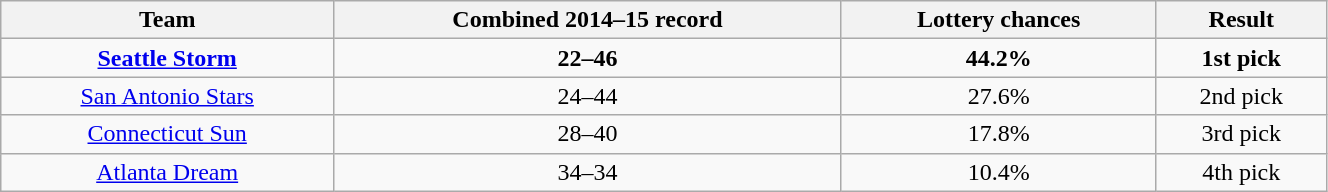<table class="wikitable sortable" style="text-align: center; width: 70%">
<tr>
<th>Team</th>
<th>Combined 2014–15 record</th>
<th>Lottery chances</th>
<th>Result</th>
</tr>
<tr>
<td><strong><a href='#'>Seattle Storm</a></strong></td>
<td><strong>22–46</strong></td>
<td><strong>44.2%</strong></td>
<td><strong>1st pick</strong></td>
</tr>
<tr>
<td><a href='#'>San Antonio Stars</a></td>
<td>24–44</td>
<td>27.6%</td>
<td>2nd pick</td>
</tr>
<tr>
<td><a href='#'>Connecticut Sun</a></td>
<td>28–40</td>
<td>17.8%</td>
<td>3rd pick</td>
</tr>
<tr>
<td><a href='#'>Atlanta Dream</a></td>
<td>34–34</td>
<td>10.4%</td>
<td>4th pick</td>
</tr>
</table>
